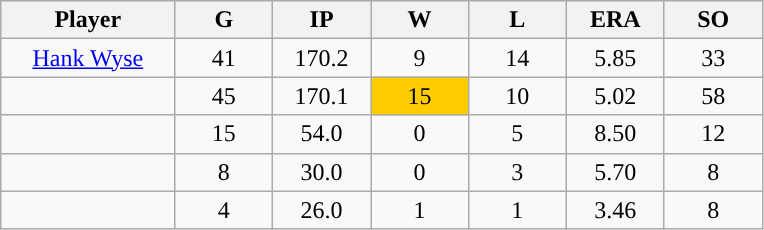<table class="wikitable sortable">
<tr>
<th bgcolor="#DDDDFF" width="16%">Player</th>
<th bgcolor="#DDDDFF" width="9%">G</th>
<th bgcolor="#DDDDFF" width="9%">IP</th>
<th bgcolor="#DDDDFF" width="9%">W</th>
<th bgcolor="#DDDDFF" width="9%">L</th>
<th bgcolor="#DDDDFF" width="9%">ERA</th>
<th bgcolor="#DDDDFF" width="9%">SO</th>
</tr>
<tr align="center">
<td><a href='#'>Hank Wyse</a></td>
<td>41</td>
<td>170.2</td>
<td>9</td>
<td>14</td>
<td>5.85</td>
<td>33</td>
</tr>
<tr align="center">
<td></td>
<td>45</td>
<td>170.1</td>
<td style="background:#fc0;">15</td>
<td>10</td>
<td>5.02</td>
<td>58</td>
</tr>
<tr align="center">
<td></td>
<td>15</td>
<td>54.0</td>
<td>0</td>
<td>5</td>
<td>8.50</td>
<td>12</td>
</tr>
<tr align="center">
<td></td>
<td>8</td>
<td>30.0</td>
<td>0</td>
<td>3</td>
<td>5.70</td>
<td>8</td>
</tr>
<tr align="center">
<td></td>
<td>4</td>
<td>26.0</td>
<td>1</td>
<td>1</td>
<td>3.46</td>
<td>8</td>
</tr>
</table>
